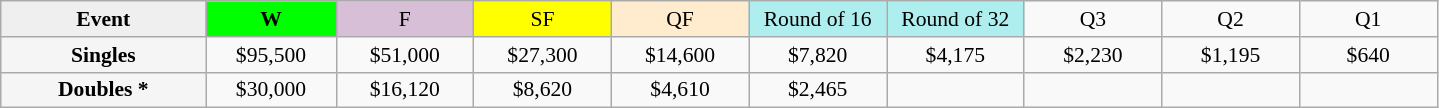<table class=wikitable style=font-size:90%;text-align:center>
<tr>
<td style="width:130px; background:#efefef;"><strong>Event</strong></td>
<td style="width:80px; background:lime;"><strong>W</strong></td>
<td style="width:85px; background:thistle;">F</td>
<td style="width:85px; background:#ff0;">SF</td>
<td style="width:85px; background:#ffebcd;">QF</td>
<td style="width:85px; background:#afeeee;">Round of 16</td>
<td style="width:85px; background:#afeeee;">Round of 32</td>
<td width=85>Q3</td>
<td width=85>Q2</td>
<td width=85>Q1</td>
</tr>
<tr>
<td style="background:#f5f5f5;"><strong>Singles</strong></td>
<td>$95,500</td>
<td>$51,000</td>
<td>$27,300</td>
<td>$14,600</td>
<td>$7,820</td>
<td>$4,175</td>
<td>$2,230</td>
<td>$1,195</td>
<td>$640</td>
</tr>
<tr>
<td style="background:#f5f5f5;"><strong>Doubles *</strong></td>
<td>$30,000</td>
<td>$16,120</td>
<td>$8,620</td>
<td>$4,610</td>
<td>$2,465</td>
<td></td>
<td></td>
<td></td>
<td></td>
</tr>
</table>
